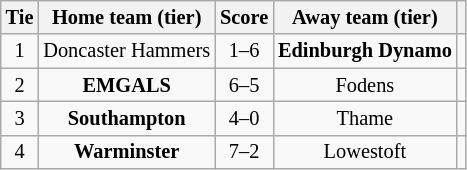<table class="wikitable" style="text-align:center; font-size:85%">
<tr>
<th>Tie</th>
<th>Home team (tier)</th>
<th>Score</th>
<th>Away team (tier)</th>
<th></th>
</tr>
<tr>
<td align="center">1</td>
<td>Doncaster Hammers</td>
<td align="center">1–6</td>
<td><strong>Edinburgh Dynamo</strong></td>
<td></td>
</tr>
<tr>
<td align="center">2</td>
<td><strong>EMGALS</strong></td>
<td align="center">6–5</td>
<td>Fodens</td>
<td></td>
</tr>
<tr>
<td align="center">3</td>
<td><strong>Southampton</strong></td>
<td align="center">4–0</td>
<td>Thame</td>
<td></td>
</tr>
<tr>
<td align="center">4</td>
<td><strong>Warminster</strong></td>
<td align="center">7–2</td>
<td>Lowestoft</td>
<td></td>
</tr>
</table>
